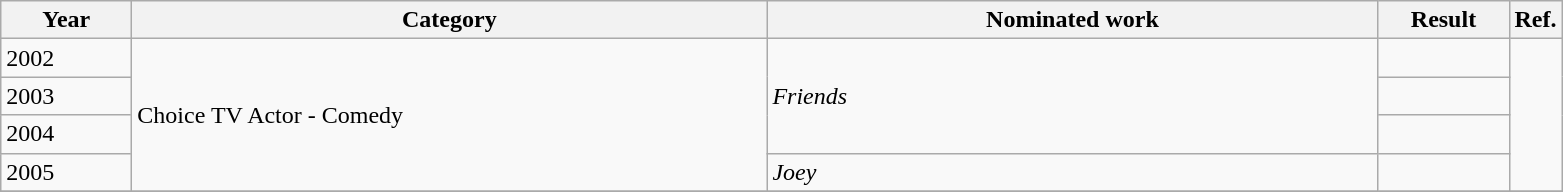<table class=wikitable>
<tr>
<th scope="col" style="width:5em;">Year</th>
<th scope="col" style="width:26em;">Category</th>
<th scope="col" style="width:25em;">Nominated work</th>
<th scope="col" style="width:5em;">Result</th>
<th>Ref.</th>
</tr>
<tr>
<td>2002</td>
<td rowspan="4">Choice TV Actor - Comedy</td>
<td rowspan=3><em>Friends</em></td>
<td></td>
<td rowspan=4></td>
</tr>
<tr>
<td>2003</td>
<td></td>
</tr>
<tr>
<td>2004</td>
<td></td>
</tr>
<tr>
<td>2005</td>
<td><em>Joey</em></td>
<td></td>
</tr>
<tr>
</tr>
</table>
